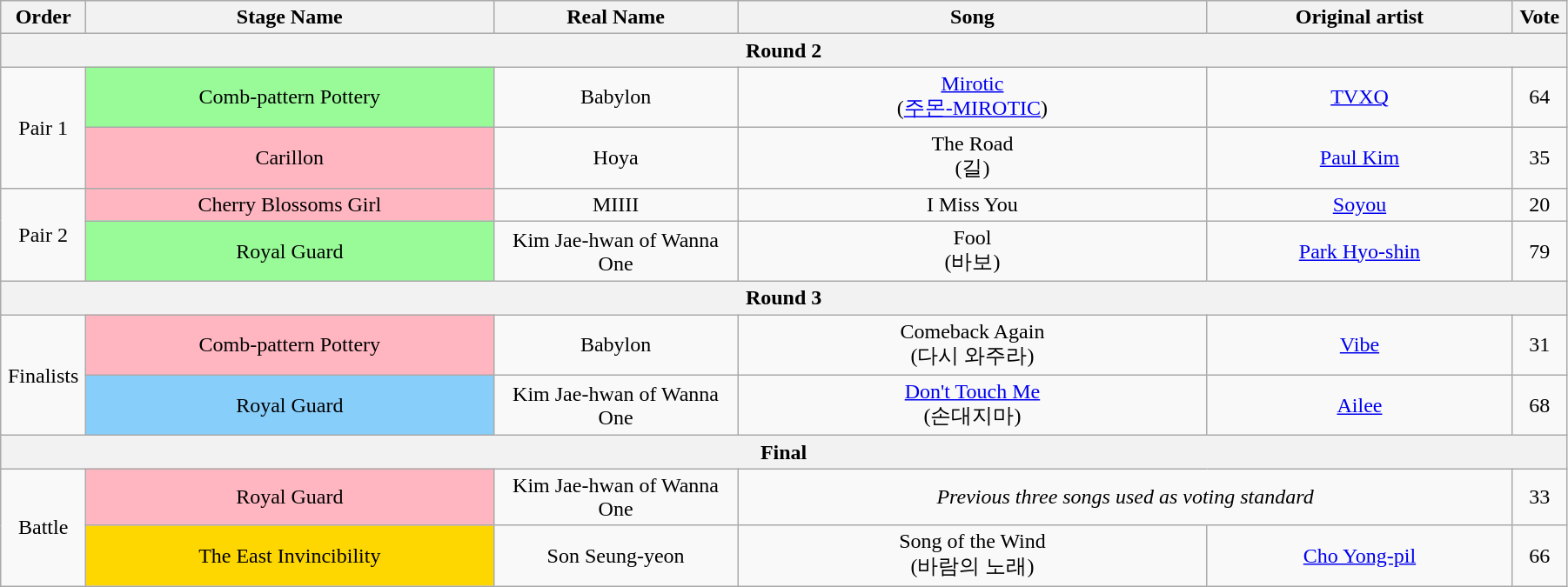<table class="wikitable" style="text-align:center; width:95%;">
<tr>
<th style="width:1%;">Order</th>
<th style="width:20%;">Stage Name</th>
<th style="width:12%;">Real Name</th>
<th style="width:23%;">Song</th>
<th style="width:15%;">Original artist</th>
<th style="width:1%;">Vote</th>
</tr>
<tr>
<th colspan=6>Round 2</th>
</tr>
<tr>
<td rowspan=2>Pair 1</td>
<td bgcolor="palegreen">Comb-pattern Pottery</td>
<td>Babylon</td>
<td><a href='#'>Mirotic</a><br>(<a href='#'>주몬-MIROTIC</a>)</td>
<td><a href='#'>TVXQ</a></td>
<td>64</td>
</tr>
<tr>
<td bgcolor="lightpink">Carillon</td>
<td>Hoya</td>
<td>The Road<br>(길)</td>
<td><a href='#'>Paul Kim</a></td>
<td>35</td>
</tr>
<tr>
<td rowspan=2>Pair 2</td>
<td bgcolor="lightpink">Cherry Blossoms Girl</td>
<td>MIIII</td>
<td>I Miss You<br></td>
<td><a href='#'>Soyou</a></td>
<td>20</td>
</tr>
<tr>
<td bgcolor="palegreen">Royal Guard</td>
<td>Kim Jae-hwan of Wanna One</td>
<td>Fool<br>(바보)</td>
<td><a href='#'>Park Hyo-shin</a></td>
<td>79</td>
</tr>
<tr>
<th colspan=6>Round 3</th>
</tr>
<tr>
<td rowspan=2>Finalists</td>
<td bgcolor="lightpink">Comb-pattern Pottery</td>
<td>Babylon</td>
<td>Comeback Again<br>(다시 와주라)</td>
<td><a href='#'>Vibe</a></td>
<td>31</td>
</tr>
<tr>
<td bgcolor="lightskyblue">Royal Guard</td>
<td>Kim Jae-hwan of Wanna One</td>
<td><a href='#'>Don't Touch Me</a><br>(손대지마)</td>
<td><a href='#'>Ailee</a></td>
<td>68</td>
</tr>
<tr>
<th colspan=6>Final</th>
</tr>
<tr>
<td rowspan=2>Battle</td>
<td bgcolor="lightpink">Royal Guard</td>
<td>Kim Jae-hwan of Wanna One</td>
<td colspan=2><em>Previous three songs used as voting standard</em></td>
<td>33</td>
</tr>
<tr>
<td bgcolor="gold">The East Invincibility</td>
<td>Son Seung-yeon</td>
<td>Song of the Wind<br>(바람의 노래)</td>
<td><a href='#'>Cho Yong-pil</a></td>
<td>66</td>
</tr>
</table>
